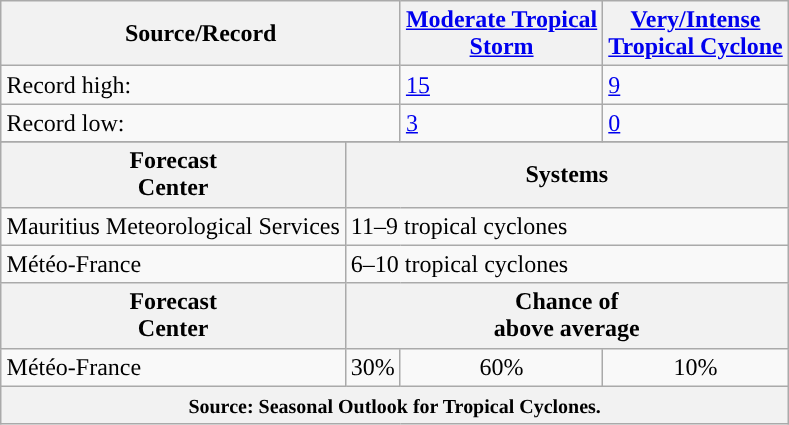<table class="wikitable" align="right" style="margin:0 0 0.5em 1em;">
<tr>
<th colspan=2>Source/Record</th>
<th><a href='#'>Moderate Tropical<br>Storm</a></th>
<th><a href='#'>Very/Intense<br>Tropical Cyclone</a></th>
</tr>
<tr>
<td colspan=2>Record high:</td>
<td><a href='#'>15</a></td>
<td><a href='#'>9</a></td>
</tr>
<tr>
<td colspan=2>Record low:</td>
<td><a href='#'>3</a></td>
<td><a href='#'>0</a></td>
</tr>
<tr>
</tr>
<tr>
<th>Forecast<br>Center</th>
<th colspan=4>Systems</th>
</tr>
<tr>
<td>Mauritius Meteorological Services</td>
<td colspan=4>11–9 tropical cyclones</td>
</tr>
<tr>
<td>Météo-France</td>
<td colspan=4>6–10 tropical cyclones</td>
</tr>
<tr>
<th>Forecast<br>Center</th>
<th colspan=3>Chance of<br>above average</th>
</tr>
<tr>
<td>Météo-France</td>
<td style="text-align:center;">30%</td>
<td style="text-align:center;">60%</td>
<td style="text-align:center;">10%</td>
</tr>
<tr>
<th colspan="5"><small>Source: Seasonal Outlook for Tropical Cyclones.</small></th>
</tr>
</table>
